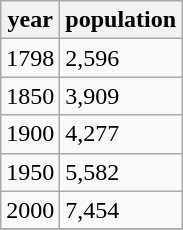<table class="wikitable">
<tr>
<th>year</th>
<th>population</th>
</tr>
<tr>
<td>1798</td>
<td>2,596</td>
</tr>
<tr>
<td>1850</td>
<td>3,909</td>
</tr>
<tr>
<td>1900</td>
<td>4,277</td>
</tr>
<tr>
<td>1950</td>
<td>5,582</td>
</tr>
<tr>
<td>2000</td>
<td>7,454</td>
</tr>
<tr>
</tr>
</table>
